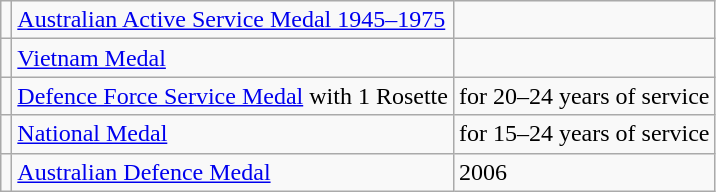<table class="wikitable">
<tr>
<td></td>
<td><a href='#'>Australian Active Service Medal 1945–1975</a></td>
<td></td>
</tr>
<tr>
<td></td>
<td><a href='#'>Vietnam Medal</a></td>
<td></td>
</tr>
<tr>
<td></td>
<td><a href='#'>Defence Force Service Medal</a> with 1 Rosette</td>
<td>for 20–24 years of service</td>
</tr>
<tr>
<td></td>
<td><a href='#'>National Medal</a></td>
<td>for 15–24 years of service</td>
</tr>
<tr>
<td></td>
<td><a href='#'>Australian Defence Medal</a></td>
<td>2006</td>
</tr>
</table>
